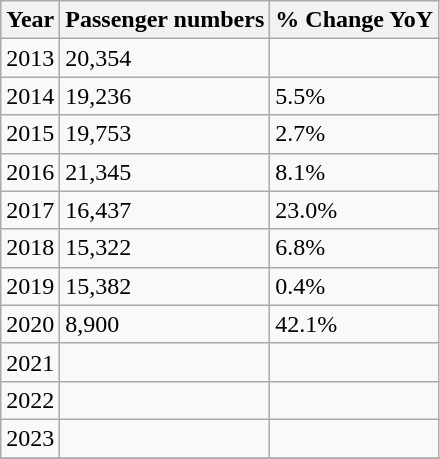<table class="wikitable sortable">
<tr>
<th>Year</th>
<th>Passenger numbers</th>
<th>% Change YoY</th>
</tr>
<tr>
<td>2013</td>
<td>20,354</td>
<td></td>
</tr>
<tr>
<td>2014</td>
<td>19,236</td>
<td> 5.5%</td>
</tr>
<tr>
<td>2015</td>
<td>19,753</td>
<td> 2.7%</td>
</tr>
<tr>
<td>2016</td>
<td>21,345</td>
<td> 8.1%</td>
</tr>
<tr>
<td>2017</td>
<td>16,437</td>
<td> 23.0%</td>
</tr>
<tr>
<td>2018</td>
<td>15,322</td>
<td> 6.8%</td>
</tr>
<tr>
<td>2019</td>
<td>15,382</td>
<td> 0.4%</td>
</tr>
<tr>
<td>2020</td>
<td>8,900</td>
<td> 42.1%</td>
</tr>
<tr>
<td>2021</td>
<td></td>
<td></td>
</tr>
<tr>
<td>2022</td>
<td></td>
<td></td>
</tr>
<tr>
<td>2023</td>
<td></td>
<td></td>
</tr>
<tr class="sortbottom">
</tr>
</table>
